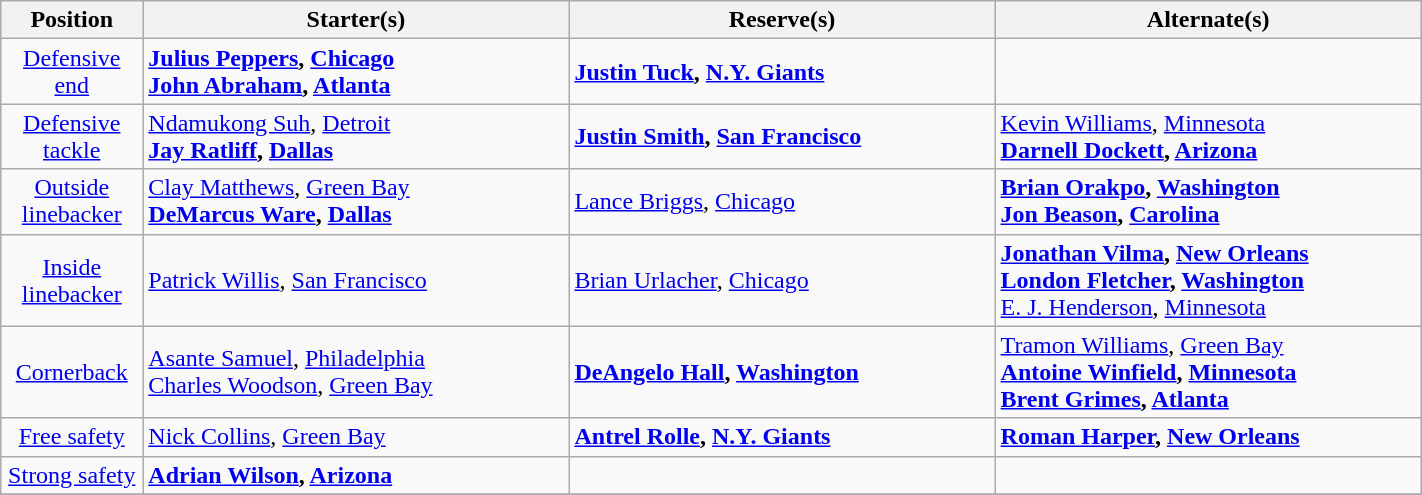<table class="wikitable" width=75%>
<tr>
<th width=10%>Position</th>
<th width=30%>Starter(s)</th>
<th width=30%>Reserve(s)</th>
<th width=30%>Alternate(s)</th>
</tr>
<tr>
<td align=center><a href='#'>Defensive end</a></td>
<td><strong> <a href='#'>Julius Peppers</a>, <a href='#'>Chicago</a></strong><br><strong> <a href='#'>John Abraham</a>, <a href='#'>Atlanta</a></strong></td>
<td><strong> <a href='#'>Justin Tuck</a>, <a href='#'>N.Y. Giants</a></strong></td>
<td></td>
</tr>
<tr>
<td align=center><a href='#'>Defensive tackle</a></td>
<td> <a href='#'>Ndamukong Suh</a>, <a href='#'>Detroit</a><br><strong> <a href='#'>Jay Ratliff</a>, <a href='#'>Dallas</a></strong></td>
<td><strong> <a href='#'>Justin Smith</a>, <a href='#'>San Francisco</a></strong></td>
<td> <a href='#'>Kevin Williams</a>, <a href='#'>Minnesota</a><br><strong> <a href='#'>Darnell Dockett</a>, <a href='#'>Arizona</a></strong></td>
</tr>
<tr>
<td align=center><a href='#'>Outside linebacker</a></td>
<td> <a href='#'>Clay Matthews</a>, <a href='#'>Green Bay</a><br><strong> <a href='#'>DeMarcus Ware</a>, <a href='#'>Dallas</a></strong></td>
<td> <a href='#'>Lance Briggs</a>, <a href='#'>Chicago</a></td>
<td><strong> <a href='#'>Brian Orakpo</a>, <a href='#'>Washington</a></strong><br><strong> <a href='#'>Jon Beason</a>, <a href='#'>Carolina</a></strong></td>
</tr>
<tr>
<td align=center><a href='#'>Inside linebacker</a></td>
<td> <a href='#'>Patrick Willis</a>, <a href='#'>San Francisco</a></td>
<td> <a href='#'>Brian Urlacher</a>, <a href='#'>Chicago</a></td>
<td><strong> <a href='#'>Jonathan Vilma</a>, <a href='#'>New Orleans</a></strong><br><strong> <a href='#'>London Fletcher</a>, <a href='#'>Washington</a></strong><br> <a href='#'>E. J. Henderson</a>, <a href='#'>Minnesota</a></td>
</tr>
<tr>
<td align=center><a href='#'>Cornerback</a></td>
<td> <a href='#'>Asante Samuel</a>, <a href='#'>Philadelphia</a><br> <a href='#'>Charles Woodson</a>, <a href='#'>Green Bay</a></td>
<td><strong> <a href='#'>DeAngelo Hall</a>, <a href='#'>Washington</a></strong></td>
<td> <a href='#'>Tramon Williams</a>, <a href='#'>Green Bay</a><br><strong> <a href='#'>Antoine Winfield</a>, <a href='#'>Minnesota</a></strong><br><strong> <a href='#'>Brent Grimes</a>, <a href='#'>Atlanta</a></strong></td>
</tr>
<tr>
<td align=center><a href='#'>Free safety</a></td>
<td> <a href='#'>Nick Collins</a>, <a href='#'>Green Bay</a></td>
<td><strong> <a href='#'>Antrel Rolle</a>, <a href='#'>N.Y. Giants</a></strong></td>
<td><strong> <a href='#'>Roman Harper</a>, <a href='#'>New Orleans</a></strong></td>
</tr>
<tr>
<td align=center><a href='#'>Strong safety</a></td>
<td><strong> <a href='#'>Adrian Wilson</a>, <a href='#'>Arizona</a></strong></td>
<td></td>
<td></td>
</tr>
<tr>
</tr>
</table>
